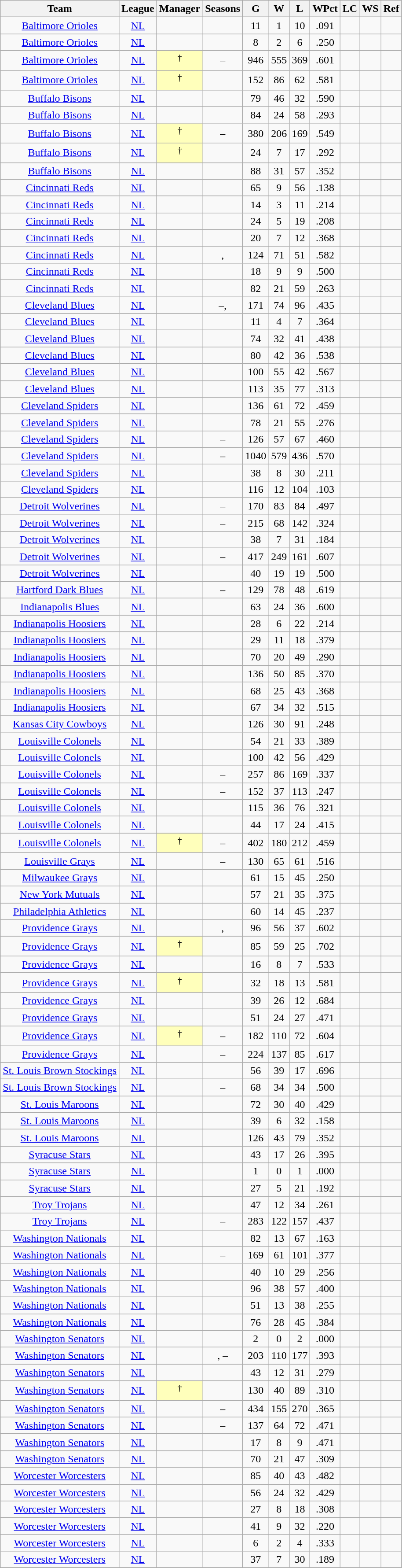<table class="wikitable sortable" style="text-align:center">
<tr>
<th>Team</th>
<th>League</th>
<th>Manager</th>
<th>Seasons</th>
<th>G</th>
<th>W</th>
<th>L</th>
<th>WPct</th>
<th>LC</th>
<th>WS</th>
<th class="unsortable">Ref</th>
</tr>
<tr>
<td><a href='#'>Baltimore Orioles</a></td>
<td><a href='#'>NL</a></td>
<td></td>
<td></td>
<td>11</td>
<td>1</td>
<td>10</td>
<td>.091</td>
<td></td>
<td></td>
<td></td>
</tr>
<tr>
<td><a href='#'>Baltimore Orioles</a></td>
<td><a href='#'>NL</a></td>
<td></td>
<td></td>
<td>8</td>
<td>2</td>
<td>6</td>
<td>.250</td>
<td></td>
<td></td>
<td></td>
</tr>
<tr>
<td><a href='#'>Baltimore Orioles</a></td>
<td><a href='#'>NL</a></td>
<td bgcolor="#ffffbb"><sup>†</sup></td>
<td>–</td>
<td>946</td>
<td>555</td>
<td>369</td>
<td>.601</td>
<td></td>
<td></td>
<td></td>
</tr>
<tr>
<td><a href='#'>Baltimore Orioles</a></td>
<td><a href='#'>NL</a></td>
<td bgcolor="#ffffbb"><sup>†</sup></td>
<td></td>
<td>152</td>
<td>86</td>
<td>62</td>
<td>.581</td>
<td></td>
<td></td>
<td></td>
</tr>
<tr>
<td><a href='#'>Buffalo Bisons</a></td>
<td><a href='#'>NL</a></td>
<td></td>
<td></td>
<td>79</td>
<td>46</td>
<td>32</td>
<td>.590</td>
<td></td>
<td></td>
<td></td>
</tr>
<tr>
<td><a href='#'>Buffalo Bisons</a></td>
<td><a href='#'>NL</a></td>
<td></td>
<td></td>
<td>84</td>
<td>24</td>
<td>58</td>
<td>.293</td>
<td></td>
<td></td>
<td></td>
</tr>
<tr>
<td><a href='#'>Buffalo Bisons</a></td>
<td><a href='#'>NL</a></td>
<td bgcolor="#ffffbb"><sup>†</sup></td>
<td>–</td>
<td>380</td>
<td>206</td>
<td>169</td>
<td>.549</td>
<td></td>
<td></td>
<td></td>
</tr>
<tr>
<td><a href='#'>Buffalo Bisons</a></td>
<td><a href='#'>NL</a></td>
<td bgcolor="#ffffbb"><sup>†</sup></td>
<td></td>
<td>24</td>
<td>7</td>
<td>17</td>
<td>.292</td>
<td></td>
<td></td>
<td></td>
</tr>
<tr>
<td><a href='#'>Buffalo Bisons</a></td>
<td><a href='#'>NL</a></td>
<td></td>
<td></td>
<td>88</td>
<td>31</td>
<td>57</td>
<td>.352</td>
<td></td>
<td></td>
<td></td>
</tr>
<tr>
<td><a href='#'>Cincinnati Reds</a></td>
<td><a href='#'>NL</a></td>
<td></td>
<td></td>
<td>65</td>
<td>9</td>
<td>56</td>
<td>.138</td>
<td></td>
<td></td>
<td></td>
</tr>
<tr>
<td><a href='#'>Cincinnati Reds</a></td>
<td><a href='#'>NL</a></td>
<td></td>
<td></td>
<td>14</td>
<td>3</td>
<td>11</td>
<td>.214</td>
<td></td>
<td></td>
<td></td>
</tr>
<tr>
<td><a href='#'>Cincinnati Reds</a></td>
<td><a href='#'>NL</a></td>
<td></td>
<td></td>
<td>24</td>
<td>5</td>
<td>19</td>
<td>.208</td>
<td></td>
<td></td>
<td></td>
</tr>
<tr>
<td><a href='#'>Cincinnati Reds</a></td>
<td><a href='#'>NL</a></td>
<td></td>
<td></td>
<td>20</td>
<td>7</td>
<td>12</td>
<td>.368</td>
<td></td>
<td></td>
<td></td>
</tr>
<tr>
<td><a href='#'>Cincinnati Reds</a></td>
<td><a href='#'>NL</a></td>
<td></td>
<td>, </td>
<td>124</td>
<td>71</td>
<td>51</td>
<td>.582</td>
<td></td>
<td></td>
<td></td>
</tr>
<tr>
<td><a href='#'>Cincinnati Reds</a></td>
<td><a href='#'>NL</a></td>
<td></td>
<td></td>
<td>18</td>
<td>9</td>
<td>9</td>
<td>.500</td>
<td></td>
<td></td>
<td></td>
</tr>
<tr>
<td><a href='#'>Cincinnati Reds</a></td>
<td><a href='#'>NL</a></td>
<td></td>
<td></td>
<td>82</td>
<td>21</td>
<td>59</td>
<td>.263</td>
<td></td>
<td></td>
<td></td>
</tr>
<tr>
<td><a href='#'>Cleveland Blues</a></td>
<td><a href='#'>NL</a></td>
<td></td>
<td>–, </td>
<td>171</td>
<td>74</td>
<td>96</td>
<td>.435</td>
<td></td>
<td></td>
<td></td>
</tr>
<tr>
<td><a href='#'>Cleveland Blues</a></td>
<td><a href='#'>NL</a></td>
<td></td>
<td></td>
<td>11</td>
<td>4</td>
<td>7</td>
<td>.364</td>
<td></td>
<td></td>
<td></td>
</tr>
<tr>
<td><a href='#'>Cleveland Blues</a></td>
<td><a href='#'>NL</a></td>
<td></td>
<td></td>
<td>74</td>
<td>32</td>
<td>41</td>
<td>.438</td>
<td></td>
<td></td>
<td></td>
</tr>
<tr>
<td><a href='#'>Cleveland Blues</a></td>
<td><a href='#'>NL</a></td>
<td></td>
<td></td>
<td>80</td>
<td>42</td>
<td>36</td>
<td>.538</td>
<td></td>
<td></td>
<td></td>
</tr>
<tr>
<td><a href='#'>Cleveland Blues</a></td>
<td><a href='#'>NL</a></td>
<td></td>
<td></td>
<td>100</td>
<td>55</td>
<td>42</td>
<td>.567</td>
<td></td>
<td></td>
<td></td>
</tr>
<tr>
<td><a href='#'>Cleveland Blues</a></td>
<td><a href='#'>NL</a></td>
<td></td>
<td></td>
<td>113</td>
<td>35</td>
<td>77</td>
<td>.313</td>
<td></td>
<td></td>
<td></td>
</tr>
<tr>
<td><a href='#'>Cleveland Spiders</a></td>
<td><a href='#'>NL</a></td>
<td></td>
<td></td>
<td>136</td>
<td>61</td>
<td>72</td>
<td>.459</td>
<td></td>
<td></td>
<td></td>
</tr>
<tr>
<td><a href='#'>Cleveland Spiders</a></td>
<td><a href='#'>NL</a></td>
<td></td>
<td></td>
<td>78</td>
<td>21</td>
<td>55</td>
<td>.276</td>
<td></td>
<td></td>
<td></td>
</tr>
<tr>
<td><a href='#'>Cleveland Spiders</a></td>
<td><a href='#'>NL</a></td>
<td></td>
<td>–</td>
<td>126</td>
<td>57</td>
<td>67</td>
<td>.460</td>
<td></td>
<td></td>
<td></td>
</tr>
<tr>
<td><a href='#'>Cleveland Spiders</a></td>
<td><a href='#'>NL</a></td>
<td></td>
<td>–</td>
<td>1040</td>
<td>579</td>
<td>436</td>
<td>.570</td>
<td></td>
<td></td>
<td></td>
</tr>
<tr>
<td><a href='#'>Cleveland Spiders</a></td>
<td><a href='#'>NL</a></td>
<td></td>
<td></td>
<td>38</td>
<td>8</td>
<td>30</td>
<td>.211</td>
<td></td>
<td></td>
<td></td>
</tr>
<tr>
<td><a href='#'>Cleveland Spiders</a></td>
<td><a href='#'>NL</a></td>
<td></td>
<td></td>
<td>116</td>
<td>12</td>
<td>104</td>
<td>.103</td>
<td></td>
<td></td>
<td></td>
</tr>
<tr>
<td><a href='#'>Detroit Wolverines</a></td>
<td><a href='#'>NL</a></td>
<td></td>
<td>–</td>
<td>170</td>
<td>83</td>
<td>84</td>
<td>.497</td>
<td></td>
<td></td>
<td></td>
</tr>
<tr>
<td><a href='#'>Detroit Wolverines</a></td>
<td><a href='#'>NL</a></td>
<td></td>
<td>–</td>
<td>215</td>
<td>68</td>
<td>142</td>
<td>.324</td>
<td></td>
<td></td>
<td></td>
</tr>
<tr>
<td><a href='#'>Detroit Wolverines</a></td>
<td><a href='#'>NL</a></td>
<td></td>
<td></td>
<td>38</td>
<td>7</td>
<td>31</td>
<td>.184</td>
<td></td>
<td></td>
<td></td>
</tr>
<tr>
<td><a href='#'>Detroit Wolverines</a></td>
<td><a href='#'>NL</a></td>
<td></td>
<td>–</td>
<td>417</td>
<td>249</td>
<td>161</td>
<td>.607</td>
<td></td>
<td></td>
<td></td>
</tr>
<tr>
<td><a href='#'>Detroit Wolverines</a></td>
<td><a href='#'>NL</a></td>
<td></td>
<td></td>
<td>40</td>
<td>19</td>
<td>19</td>
<td>.500</td>
<td></td>
<td></td>
<td></td>
</tr>
<tr>
<td><a href='#'>Hartford Dark Blues</a></td>
<td><a href='#'>NL</a></td>
<td></td>
<td>–</td>
<td>129</td>
<td>78</td>
<td>48</td>
<td>.619</td>
<td></td>
<td></td>
<td></td>
</tr>
<tr>
<td><a href='#'>Indianapolis Blues</a></td>
<td><a href='#'>NL</a></td>
<td></td>
<td></td>
<td>63</td>
<td>24</td>
<td>36</td>
<td>.600</td>
<td></td>
<td></td>
<td></td>
</tr>
<tr>
<td><a href='#'>Indianapolis Hoosiers</a></td>
<td><a href='#'>NL</a></td>
<td></td>
<td></td>
<td>28</td>
<td>6</td>
<td>22</td>
<td>.214</td>
<td></td>
<td></td>
<td></td>
</tr>
<tr>
<td><a href='#'>Indianapolis Hoosiers</a></td>
<td><a href='#'>NL</a></td>
<td></td>
<td></td>
<td>29</td>
<td>11</td>
<td>18</td>
<td>.379</td>
<td></td>
<td></td>
<td></td>
</tr>
<tr>
<td><a href='#'>Indianapolis Hoosiers</a></td>
<td><a href='#'>NL</a></td>
<td></td>
<td></td>
<td>70</td>
<td>20</td>
<td>49</td>
<td>.290</td>
<td></td>
<td></td>
<td></td>
</tr>
<tr>
<td><a href='#'>Indianapolis Hoosiers</a></td>
<td><a href='#'>NL</a></td>
<td></td>
<td></td>
<td>136</td>
<td>50</td>
<td>85</td>
<td>.370</td>
<td></td>
<td></td>
<td></td>
</tr>
<tr>
<td><a href='#'>Indianapolis Hoosiers</a></td>
<td><a href='#'>NL</a></td>
<td></td>
<td></td>
<td>68</td>
<td>25</td>
<td>43</td>
<td>.368</td>
<td></td>
<td></td>
<td></td>
</tr>
<tr>
<td><a href='#'>Indianapolis Hoosiers</a></td>
<td><a href='#'>NL</a></td>
<td></td>
<td></td>
<td>67</td>
<td>34</td>
<td>32</td>
<td>.515</td>
<td></td>
<td></td>
<td></td>
</tr>
<tr>
<td><a href='#'>Kansas City Cowboys</a></td>
<td><a href='#'>NL</a></td>
<td></td>
<td></td>
<td>126</td>
<td>30</td>
<td>91</td>
<td>.248</td>
<td></td>
<td></td>
<td></td>
</tr>
<tr>
<td><a href='#'>Louisville Colonels</a></td>
<td><a href='#'>NL</a></td>
<td></td>
<td></td>
<td>54</td>
<td>21</td>
<td>33</td>
<td>.389</td>
<td></td>
<td></td>
<td></td>
</tr>
<tr>
<td><a href='#'>Louisville Colonels</a></td>
<td><a href='#'>NL</a></td>
<td></td>
<td></td>
<td>100</td>
<td>42</td>
<td>56</td>
<td>.429</td>
<td></td>
<td></td>
<td></td>
</tr>
<tr>
<td><a href='#'>Louisville Colonels</a></td>
<td><a href='#'>NL</a></td>
<td></td>
<td>–</td>
<td>257</td>
<td>86</td>
<td>169</td>
<td>.337</td>
<td></td>
<td></td>
<td></td>
</tr>
<tr>
<td><a href='#'>Louisville Colonels</a></td>
<td><a href='#'>NL</a></td>
<td></td>
<td>–</td>
<td>152</td>
<td>37</td>
<td>113</td>
<td>.247</td>
<td></td>
<td></td>
<td></td>
</tr>
<tr>
<td><a href='#'>Louisville Colonels</a></td>
<td><a href='#'>NL</a></td>
<td></td>
<td></td>
<td>115</td>
<td>36</td>
<td>76</td>
<td>.321</td>
<td></td>
<td></td>
<td></td>
</tr>
<tr>
<td><a href='#'>Louisville Colonels</a></td>
<td><a href='#'>NL</a></td>
<td></td>
<td></td>
<td>44</td>
<td>17</td>
<td>24</td>
<td>.415</td>
<td></td>
<td></td>
<td></td>
</tr>
<tr>
<td><a href='#'>Louisville Colonels</a></td>
<td><a href='#'>NL</a></td>
<td bgcolor="#ffffbb"><sup>†</sup></td>
<td>–</td>
<td>402</td>
<td>180</td>
<td>212</td>
<td>.459</td>
<td></td>
<td></td>
<td></td>
</tr>
<tr>
<td><a href='#'>Louisville Grays</a></td>
<td><a href='#'>NL</a></td>
<td></td>
<td>–</td>
<td>130</td>
<td>65</td>
<td>61</td>
<td>.516</td>
<td></td>
<td></td>
<td></td>
</tr>
<tr>
<td><a href='#'>Milwaukee Grays</a></td>
<td><a href='#'>NL</a></td>
<td></td>
<td></td>
<td>61</td>
<td>15</td>
<td>45</td>
<td>.250</td>
<td></td>
<td></td>
<td></td>
</tr>
<tr>
<td><a href='#'>New York Mutuals</a></td>
<td><a href='#'>NL</a></td>
<td></td>
<td></td>
<td>57</td>
<td>21</td>
<td>35</td>
<td>.375</td>
<td></td>
<td></td>
<td></td>
</tr>
<tr>
<td><a href='#'>Philadelphia Athletics</a></td>
<td><a href='#'>NL</a></td>
<td></td>
<td></td>
<td>60</td>
<td>14</td>
<td>45</td>
<td>.237</td>
<td></td>
<td></td>
<td></td>
</tr>
<tr>
<td><a href='#'>Providence Grays</a></td>
<td><a href='#'>NL</a></td>
<td></td>
<td>, </td>
<td>96</td>
<td>56</td>
<td>37</td>
<td>.602</td>
<td></td>
<td></td>
<td></td>
</tr>
<tr>
<td><a href='#'>Providence Grays</a></td>
<td><a href='#'>NL</a></td>
<td bgcolor="#ffffbb"><sup>†</sup></td>
<td></td>
<td>85</td>
<td>59</td>
<td>25</td>
<td>.702</td>
<td></td>
<td></td>
<td></td>
</tr>
<tr>
<td><a href='#'>Providence Grays</a></td>
<td><a href='#'>NL</a></td>
<td></td>
<td></td>
<td>16</td>
<td>8</td>
<td>7</td>
<td>.533</td>
<td></td>
<td></td>
<td></td>
</tr>
<tr>
<td><a href='#'>Providence Grays</a></td>
<td><a href='#'>NL</a></td>
<td bgcolor="#ffffbb"><sup>†</sup></td>
<td></td>
<td>32</td>
<td>18</td>
<td>13</td>
<td>.581</td>
<td></td>
<td></td>
<td></td>
</tr>
<tr>
<td><a href='#'>Providence Grays</a></td>
<td><a href='#'>NL</a></td>
<td></td>
<td></td>
<td>39</td>
<td>26</td>
<td>12</td>
<td>.684</td>
<td></td>
<td></td>
<td></td>
</tr>
<tr>
<td><a href='#'>Providence Grays</a></td>
<td><a href='#'>NL</a></td>
<td></td>
<td></td>
<td>51</td>
<td>24</td>
<td>27</td>
<td>.471</td>
<td></td>
<td></td>
<td></td>
</tr>
<tr>
<td><a href='#'>Providence Grays</a></td>
<td><a href='#'>NL</a></td>
<td bgcolor="#ffffbb"><sup>†</sup></td>
<td>–</td>
<td>182</td>
<td>110</td>
<td>72</td>
<td>.604</td>
<td></td>
<td></td>
<td></td>
</tr>
<tr>
<td><a href='#'>Providence Grays</a></td>
<td><a href='#'>NL</a></td>
<td></td>
<td>–</td>
<td>224</td>
<td>137</td>
<td>85</td>
<td>.617</td>
<td></td>
<td></td>
<td></td>
</tr>
<tr>
<td><a href='#'>St. Louis Brown Stockings</a></td>
<td><a href='#'>NL</a></td>
<td></td>
<td></td>
<td>56</td>
<td>39</td>
<td>17</td>
<td>.696</td>
<td></td>
<td></td>
<td></td>
</tr>
<tr>
<td><a href='#'>St. Louis Brown Stockings</a></td>
<td><a href='#'>NL</a></td>
<td></td>
<td>–</td>
<td>68</td>
<td>34</td>
<td>34</td>
<td>.500</td>
<td></td>
<td></td>
<td></td>
</tr>
<tr>
<td><a href='#'>St. Louis Maroons</a></td>
<td><a href='#'>NL</a></td>
<td></td>
<td></td>
<td>72</td>
<td>30</td>
<td>40</td>
<td>.429</td>
<td></td>
<td></td>
<td></td>
</tr>
<tr>
<td><a href='#'>St. Louis Maroons</a></td>
<td><a href='#'>NL</a></td>
<td></td>
<td></td>
<td>39</td>
<td>6</td>
<td>32</td>
<td>.158</td>
<td></td>
<td></td>
<td></td>
</tr>
<tr>
<td><a href='#'>St. Louis Maroons</a></td>
<td><a href='#'>NL</a></td>
<td></td>
<td></td>
<td>126</td>
<td>43</td>
<td>79</td>
<td>.352</td>
<td></td>
<td></td>
<td></td>
</tr>
<tr>
<td><a href='#'>Syracuse Stars</a></td>
<td><a href='#'>NL</a></td>
<td></td>
<td></td>
<td>43</td>
<td>17</td>
<td>26</td>
<td>.395</td>
<td></td>
<td></td>
<td></td>
</tr>
<tr>
<td><a href='#'>Syracuse Stars</a></td>
<td><a href='#'>NL</a></td>
<td></td>
<td></td>
<td>1</td>
<td>0</td>
<td>1</td>
<td>.000</td>
<td></td>
<td></td>
<td></td>
</tr>
<tr>
<td><a href='#'>Syracuse Stars</a></td>
<td><a href='#'>NL</a></td>
<td></td>
<td></td>
<td>27</td>
<td>5</td>
<td>21</td>
<td>.192</td>
<td></td>
<td></td>
<td></td>
</tr>
<tr>
<td><a href='#'>Troy Trojans</a></td>
<td><a href='#'>NL</a></td>
<td></td>
<td></td>
<td>47</td>
<td>12</td>
<td>34</td>
<td>.261</td>
<td></td>
<td></td>
<td></td>
</tr>
<tr>
<td><a href='#'>Troy Trojans</a></td>
<td><a href='#'>NL</a></td>
<td></td>
<td>–</td>
<td>283</td>
<td>122</td>
<td>157</td>
<td>.437</td>
<td></td>
<td></td>
<td></td>
</tr>
<tr>
<td><a href='#'>Washington Nationals</a></td>
<td><a href='#'>NL</a></td>
<td></td>
<td></td>
<td>82</td>
<td>13</td>
<td>67</td>
<td>.163</td>
<td></td>
<td></td>
<td></td>
</tr>
<tr>
<td><a href='#'>Washington Nationals</a></td>
<td><a href='#'>NL</a></td>
<td></td>
<td>–</td>
<td>169</td>
<td>61</td>
<td>101</td>
<td>.377</td>
<td></td>
<td></td>
<td></td>
</tr>
<tr>
<td><a href='#'>Washington Nationals</a></td>
<td><a href='#'>NL</a></td>
<td></td>
<td></td>
<td>40</td>
<td>10</td>
<td>29</td>
<td>.256</td>
<td></td>
<td></td>
<td></td>
</tr>
<tr>
<td><a href='#'>Washington Nationals</a></td>
<td><a href='#'>NL</a></td>
<td></td>
<td></td>
<td>96</td>
<td>38</td>
<td>57</td>
<td>.400</td>
<td></td>
<td></td>
<td></td>
</tr>
<tr>
<td><a href='#'>Washington Nationals</a></td>
<td><a href='#'>NL</a></td>
<td></td>
<td></td>
<td>51</td>
<td>13</td>
<td>38</td>
<td>.255</td>
<td></td>
<td></td>
<td></td>
</tr>
<tr>
<td><a href='#'>Washington Nationals</a></td>
<td><a href='#'>NL</a></td>
<td></td>
<td></td>
<td>76</td>
<td>28</td>
<td>45</td>
<td>.384</td>
<td></td>
<td></td>
<td></td>
</tr>
<tr>
<td><a href='#'>Washington Senators</a></td>
<td><a href='#'>NL</a></td>
<td></td>
<td></td>
<td>2</td>
<td>0</td>
<td>2</td>
<td>.000</td>
<td></td>
<td></td>
<td></td>
</tr>
<tr>
<td><a href='#'>Washington Senators</a></td>
<td><a href='#'>NL</a></td>
<td></td>
<td>, –</td>
<td>203</td>
<td>110</td>
<td>177</td>
<td>.393</td>
<td></td>
<td></td>
<td></td>
</tr>
<tr>
<td><a href='#'>Washington Senators</a></td>
<td><a href='#'>NL</a></td>
<td></td>
<td></td>
<td>43</td>
<td>12</td>
<td>31</td>
<td>.279</td>
<td></td>
<td></td>
<td></td>
</tr>
<tr>
<td><a href='#'>Washington Senators</a></td>
<td><a href='#'>NL</a></td>
<td bgcolor="#ffffbb"><sup>†</sup></td>
<td></td>
<td>130</td>
<td>40</td>
<td>89</td>
<td>.310</td>
<td></td>
<td></td>
<td></td>
</tr>
<tr>
<td><a href='#'>Washington Senators</a></td>
<td><a href='#'>NL</a></td>
<td></td>
<td>–</td>
<td>434</td>
<td>155</td>
<td>270</td>
<td>.365</td>
<td></td>
<td></td>
<td></td>
</tr>
<tr>
<td><a href='#'>Washington Senators</a></td>
<td><a href='#'>NL</a></td>
<td></td>
<td>–</td>
<td>137</td>
<td>64</td>
<td>72</td>
<td>.471</td>
<td></td>
<td></td>
<td></td>
</tr>
<tr>
<td><a href='#'>Washington Senators</a></td>
<td><a href='#'>NL</a></td>
<td></td>
<td></td>
<td>17</td>
<td>8</td>
<td>9</td>
<td>.471</td>
<td></td>
<td></td>
<td></td>
</tr>
<tr>
<td><a href='#'>Washington Senators</a></td>
<td><a href='#'>NL</a></td>
<td></td>
<td></td>
<td>70</td>
<td>21</td>
<td>47</td>
<td>.309</td>
<td></td>
<td></td>
<td></td>
</tr>
<tr>
<td><a href='#'>Worcester Worcesters</a></td>
<td><a href='#'>NL</a></td>
<td></td>
<td></td>
<td>85</td>
<td>40</td>
<td>43</td>
<td>.482</td>
<td></td>
<td></td>
<td></td>
</tr>
<tr>
<td><a href='#'>Worcester Worcesters</a></td>
<td><a href='#'>NL</a></td>
<td></td>
<td></td>
<td>56</td>
<td>24</td>
<td>32</td>
<td>.429</td>
<td></td>
<td></td>
<td></td>
</tr>
<tr>
<td><a href='#'>Worcester Worcesters</a></td>
<td><a href='#'>NL</a></td>
<td></td>
<td></td>
<td>27</td>
<td>8</td>
<td>18</td>
<td>.308</td>
<td></td>
<td></td>
<td></td>
</tr>
<tr>
<td><a href='#'>Worcester Worcesters</a></td>
<td><a href='#'>NL</a></td>
<td></td>
<td></td>
<td>41</td>
<td>9</td>
<td>32</td>
<td>.220</td>
<td></td>
<td></td>
<td></td>
</tr>
<tr>
<td><a href='#'>Worcester Worcesters</a></td>
<td><a href='#'>NL</a></td>
<td></td>
<td></td>
<td>6</td>
<td>2</td>
<td>4</td>
<td>.333</td>
<td></td>
<td></td>
<td></td>
</tr>
<tr>
<td><a href='#'>Worcester Worcesters</a></td>
<td><a href='#'>NL</a></td>
<td></td>
<td></td>
<td>37</td>
<td>7</td>
<td>30</td>
<td>.189</td>
<td></td>
<td></td>
<td></td>
</tr>
<tr>
</tr>
</table>
